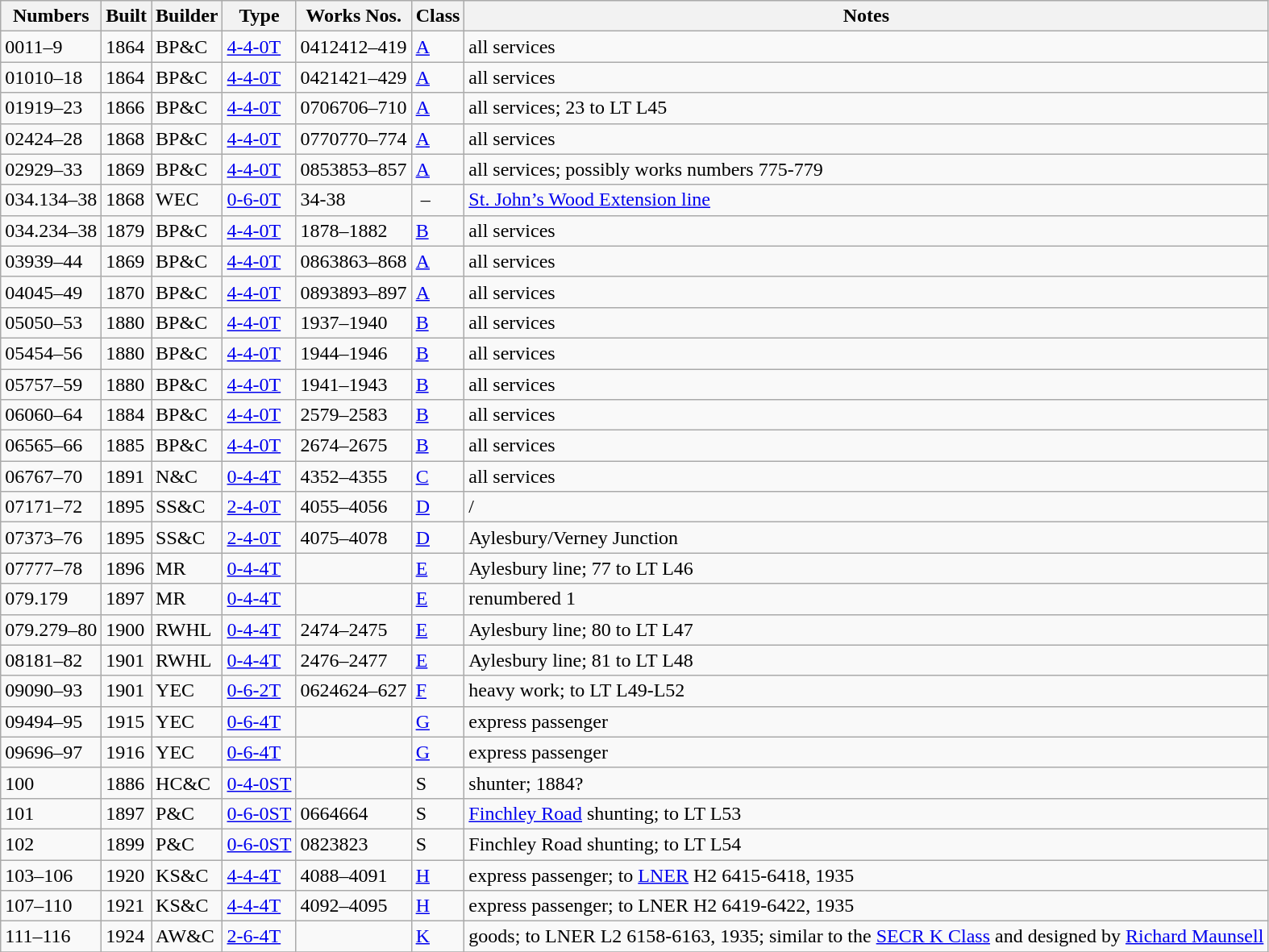<table class="wikitable sortable">
<tr>
<th>Numbers</th>
<th>Built</th>
<th>Builder</th>
<th>Type</th>
<th>Works Nos.</th>
<th>Class</th>
<th class="unsortable">Notes</th>
</tr>
<tr>
<td><span>001</span>1–9</td>
<td>1864</td>
<td>BP&C</td>
<td><a href='#'>4-4-0T</a></td>
<td><span>0412</span>412–419</td>
<td><a href='#'>A</a></td>
<td>all services</td>
</tr>
<tr>
<td><span>010</span>10–18</td>
<td>1864</td>
<td>BP&C</td>
<td><a href='#'>4-4-0T</a></td>
<td><span>0421</span>421–429</td>
<td><a href='#'>A</a></td>
<td>all services</td>
</tr>
<tr>
<td><span>019</span>19–23</td>
<td>1866</td>
<td>BP&C</td>
<td><a href='#'>4-4-0T</a></td>
<td><span>0706</span>706–710</td>
<td><a href='#'>A</a></td>
<td>all services; 23 to LT L45</td>
</tr>
<tr>
<td><span>024</span>24–28</td>
<td>1868</td>
<td>BP&C</td>
<td><a href='#'>4-4-0T</a></td>
<td><span>0770</span>770–774</td>
<td><a href='#'>A</a></td>
<td>all services</td>
</tr>
<tr>
<td><span>029</span>29–33</td>
<td>1869</td>
<td>BP&C</td>
<td><a href='#'>4-4-0T</a></td>
<td><span>0853</span>853–857</td>
<td><a href='#'>A</a></td>
<td>all services; possibly works numbers 775-779</td>
</tr>
<tr>
<td><span>034.1</span>34–38</td>
<td>1868</td>
<td>WEC</td>
<td><a href='#'>0-6-0T</a></td>
<td>34-38</td>
<td> –</td>
<td><a href='#'>St. John’s Wood Extension line</a></td>
</tr>
<tr>
<td><span>034.2</span>34–38</td>
<td>1879</td>
<td>BP&C</td>
<td><a href='#'>4-4-0T</a></td>
<td>1878–1882</td>
<td><a href='#'>B</a></td>
<td>all services</td>
</tr>
<tr>
<td><span>039</span>39–44</td>
<td>1869</td>
<td>BP&C</td>
<td><a href='#'>4-4-0T</a></td>
<td><span>0863</span>863–868</td>
<td><a href='#'>A</a></td>
<td>all services</td>
</tr>
<tr>
<td><span>040</span>45–49</td>
<td>1870</td>
<td>BP&C</td>
<td><a href='#'>4-4-0T</a></td>
<td><span>0893</span>893–897</td>
<td><a href='#'>A</a></td>
<td>all services</td>
</tr>
<tr>
<td><span>050</span>50–53</td>
<td>1880</td>
<td>BP&C</td>
<td><a href='#'>4-4-0T</a></td>
<td>1937–1940</td>
<td><a href='#'>B</a></td>
<td>all services</td>
</tr>
<tr>
<td><span>054</span>54–56</td>
<td>1880</td>
<td>BP&C</td>
<td><a href='#'>4-4-0T</a></td>
<td>1944–1946</td>
<td><a href='#'>B</a></td>
<td>all services</td>
</tr>
<tr>
<td><span>057</span>57–59</td>
<td>1880</td>
<td>BP&C</td>
<td><a href='#'>4-4-0T</a></td>
<td>1941–1943</td>
<td><a href='#'>B</a></td>
<td>all services</td>
</tr>
<tr>
<td><span>060</span>60–64</td>
<td>1884</td>
<td>BP&C</td>
<td><a href='#'>4-4-0T</a></td>
<td>2579–2583</td>
<td><a href='#'>B</a></td>
<td>all services</td>
</tr>
<tr>
<td><span>065</span>65–66</td>
<td>1885</td>
<td>BP&C</td>
<td><a href='#'>4-4-0T</a></td>
<td>2674–2675</td>
<td><a href='#'>B</a></td>
<td>all services</td>
</tr>
<tr>
<td><span>067</span>67–70</td>
<td>1891</td>
<td>N&C</td>
<td><a href='#'>0-4-4T</a></td>
<td>4352–4355</td>
<td><a href='#'>C</a></td>
<td>all services</td>
</tr>
<tr>
<td><span>071</span>71–72</td>
<td>1895</td>
<td>SS&C</td>
<td><a href='#'>2-4-0T</a></td>
<td>4055–4056</td>
<td><a href='#'>D</a></td>
<td>/</td>
</tr>
<tr>
<td><span>073</span>73–76</td>
<td>1895</td>
<td>SS&C</td>
<td><a href='#'>2-4-0T</a></td>
<td>4075–4078</td>
<td><a href='#'>D</a></td>
<td>Aylesbury/Verney Junction</td>
</tr>
<tr>
<td><span>077</span>77–78</td>
<td>1896</td>
<td>MR</td>
<td><a href='#'>0-4-4T</a></td>
<td></td>
<td><a href='#'>E</a></td>
<td>Aylesbury line; 77 to LT L46</td>
</tr>
<tr>
<td><span>079.1</span>79</td>
<td>1897</td>
<td>MR</td>
<td><a href='#'>0-4-4T</a></td>
<td></td>
<td><a href='#'>E</a></td>
<td>renumbered 1</td>
</tr>
<tr>
<td><span>079.2</span>79–80</td>
<td>1900</td>
<td>RWHL</td>
<td><a href='#'>0-4-4T</a></td>
<td>2474–2475</td>
<td><a href='#'>E</a></td>
<td>Aylesbury line; 80 to LT L47</td>
</tr>
<tr>
<td><span>081</span>81–82</td>
<td>1901</td>
<td>RWHL</td>
<td><a href='#'>0-4-4T</a></td>
<td>2476–2477</td>
<td><a href='#'>E</a></td>
<td>Aylesbury line; 81 to LT L48</td>
</tr>
<tr>
<td><span>090</span>90–93</td>
<td>1901</td>
<td>YEC</td>
<td><a href='#'>0-6-2T</a></td>
<td><span>0624</span>624–627</td>
<td><a href='#'>F</a></td>
<td>heavy work; to LT L49-L52</td>
</tr>
<tr>
<td><span>094</span>94–95</td>
<td>1915</td>
<td>YEC</td>
<td><a href='#'>0-6-4T</a></td>
<td></td>
<td><a href='#'>G</a></td>
<td>express passenger</td>
</tr>
<tr>
<td><span>096</span>96–97</td>
<td>1916</td>
<td>YEC</td>
<td><a href='#'>0-6-4T</a></td>
<td></td>
<td><a href='#'>G</a></td>
<td>express passenger</td>
</tr>
<tr>
<td>100</td>
<td>1886</td>
<td>HC&C</td>
<td><a href='#'>0-4-0ST</a></td>
<td></td>
<td>S</td>
<td>shunter; 1884?</td>
</tr>
<tr>
<td>101</td>
<td>1897</td>
<td>P&C</td>
<td><a href='#'>0-6-0ST</a></td>
<td><span>0664</span>664</td>
<td>S</td>
<td><a href='#'>Finchley Road</a> shunting; to LT L53</td>
</tr>
<tr>
<td>102</td>
<td>1899</td>
<td>P&C</td>
<td><a href='#'>0-6-0ST</a></td>
<td><span>0823</span>823</td>
<td>S</td>
<td>Finchley Road shunting; to LT L54</td>
</tr>
<tr>
<td>103–106</td>
<td>1920</td>
<td>KS&C</td>
<td><a href='#'>4-4-4T</a></td>
<td>4088–4091</td>
<td><a href='#'>H</a></td>
<td>express passenger; to <a href='#'>LNER</a> H2 6415-6418, 1935</td>
</tr>
<tr>
<td>107–110</td>
<td>1921</td>
<td>KS&C</td>
<td><a href='#'>4-4-4T</a></td>
<td>4092–4095</td>
<td><a href='#'>H</a></td>
<td>express passenger; to LNER H2 6419-6422, 1935</td>
</tr>
<tr>
<td>111–116</td>
<td>1924</td>
<td>AW&C</td>
<td><a href='#'>2-6-4T</a></td>
<td></td>
<td><a href='#'>K</a></td>
<td>goods; to LNER L2 6158-6163, 1935; similar to the <a href='#'>SECR K Class</a> and designed by <a href='#'>Richard Maunsell</a></td>
</tr>
<tr>
</tr>
</table>
